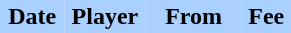<table border="0" cellspacing="0" cellpadding="2">
<tr bgcolor=AAD0FF>
<th width=20%>Date</th>
<th width=25%>Player</th>
<th width=30%>From</th>
<th width=15%>Fee</th>
</tr>
<tr>
<td></td>
<td></td>
<td></td>
</tr>
</table>
